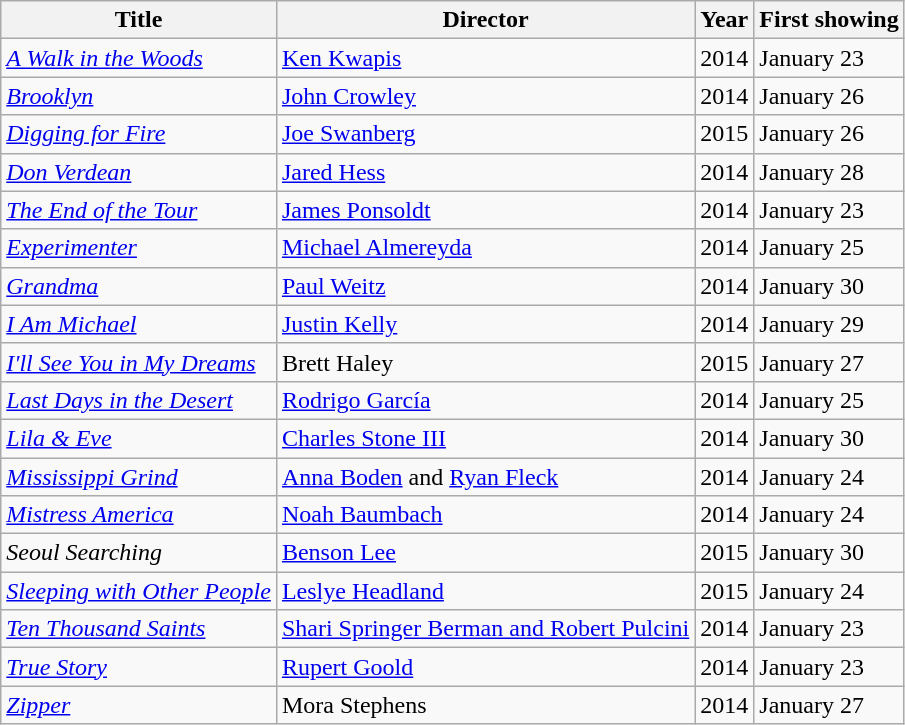<table class="wikitable sortable">
<tr>
<th>Title</th>
<th>Director</th>
<th>Year</th>
<th>First showing</th>
</tr>
<tr>
<td><em><a href='#'>A Walk in the Woods</a></em></td>
<td><a href='#'>Ken Kwapis</a></td>
<td>2014</td>
<td>January 23</td>
</tr>
<tr>
<td><em><a href='#'>Brooklyn</a></em></td>
<td><a href='#'>John Crowley</a></td>
<td>2014</td>
<td>January 26</td>
</tr>
<tr>
<td><em><a href='#'>Digging for Fire</a></em></td>
<td><a href='#'>Joe Swanberg</a></td>
<td>2015</td>
<td>January 26</td>
</tr>
<tr>
<td><em><a href='#'>Don Verdean</a></em></td>
<td><a href='#'>Jared Hess</a></td>
<td>2014</td>
<td>January 28</td>
</tr>
<tr>
<td><em><a href='#'>The End of the Tour</a></em></td>
<td><a href='#'>James Ponsoldt</a></td>
<td>2014</td>
<td>January 23</td>
</tr>
<tr>
<td><em><a href='#'>Experimenter</a></em></td>
<td><a href='#'>Michael Almereyda</a></td>
<td>2014</td>
<td>January 25</td>
</tr>
<tr>
<td><em><a href='#'>Grandma</a></em></td>
<td><a href='#'>Paul Weitz</a></td>
<td>2014</td>
<td>January 30</td>
</tr>
<tr>
<td><em><a href='#'>I Am Michael</a></em></td>
<td><a href='#'>Justin Kelly</a></td>
<td>2014</td>
<td>January 29</td>
</tr>
<tr>
<td><em><a href='#'>I'll See You in My Dreams</a></em></td>
<td>Brett Haley</td>
<td>2015</td>
<td>January 27</td>
</tr>
<tr>
<td><em><a href='#'>Last Days in the Desert</a></em></td>
<td><a href='#'>Rodrigo García</a></td>
<td>2014</td>
<td>January 25</td>
</tr>
<tr>
<td><em><a href='#'>Lila & Eve</a></em></td>
<td><a href='#'>Charles Stone III</a></td>
<td>2014</td>
<td>January 30</td>
</tr>
<tr>
<td><em><a href='#'>Mississippi Grind</a></em></td>
<td><a href='#'>Anna Boden</a> and <a href='#'>Ryan Fleck</a></td>
<td>2014</td>
<td>January 24</td>
</tr>
<tr>
<td><em><a href='#'>Mistress America</a></em></td>
<td><a href='#'>Noah Baumbach</a></td>
<td>2014</td>
<td>January 24</td>
</tr>
<tr>
<td><em>Seoul Searching</em></td>
<td><a href='#'>Benson Lee</a></td>
<td>2015</td>
<td>January 30</td>
</tr>
<tr>
<td><em><a href='#'>Sleeping with Other People</a></em></td>
<td><a href='#'>Leslye Headland</a></td>
<td>2015</td>
<td>January 24</td>
</tr>
<tr>
<td><em><a href='#'>Ten Thousand Saints</a></em></td>
<td><a href='#'>Shari Springer Berman and Robert Pulcini</a></td>
<td>2014</td>
<td>January 23</td>
</tr>
<tr>
<td><em><a href='#'>True Story</a></em></td>
<td><a href='#'>Rupert Goold</a></td>
<td>2014</td>
<td>January 23</td>
</tr>
<tr>
<td><em><a href='#'>Zipper</a></em></td>
<td>Mora Stephens</td>
<td>2014</td>
<td>January 27</td>
</tr>
</table>
